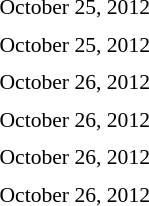<table style="font-size:90%">
<tr>
<td colspan=3>October 25, 2012</td>
</tr>
<tr>
<td width=150 align=right><strong></strong></td>
<td></td>
<td width=150></td>
</tr>
<tr>
<td colspan=3>October 25, 2012</td>
</tr>
<tr>
<td width=150 align=right></td>
<td></td>
<td width=150><strong></strong></td>
</tr>
<tr>
<td colspan=3>October 26, 2012</td>
</tr>
<tr>
<td width=150 align=right><strong></strong></td>
<td></td>
<td width=150></td>
</tr>
<tr>
<td colspan=3>October 26, 2012</td>
</tr>
<tr>
<td width=150 align=right><strong></strong></td>
<td></td>
<td width=150></td>
</tr>
<tr>
<td colspan=3>October 26, 2012</td>
</tr>
<tr>
<td width=150 align=right><strong></strong></td>
<td></td>
<td width=150></td>
</tr>
<tr>
<td colspan=3>October 26, 2012</td>
</tr>
<tr>
<td width=150 align=right><strong></strong></td>
<td></td>
<td width=150></td>
</tr>
</table>
